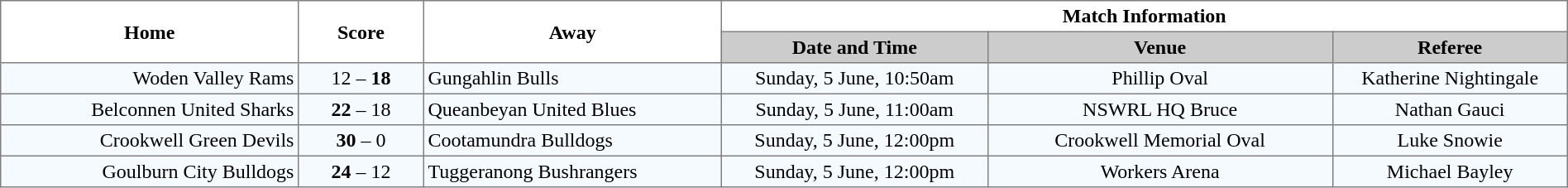<table border="1" cellpadding="3" cellspacing="0" width="100%" style="border-collapse:collapse;  text-align:center;">
<tr>
<th rowspan="2" width="19%">Home</th>
<th rowspan="2" width="8%">Score</th>
<th rowspan="2" width="19%">Away</th>
<th colspan="3">Match Information</th>
</tr>
<tr style="background:#CCCCCC">
<th width="17%">Date and Time</th>
<th width="22%">Venue</th>
<th width="50%">Referee</th>
</tr>
<tr style="text-align:center; background:#f5faff;">
<td align="right">Woden Valley Rams </td>
<td>12 – <strong>18</strong></td>
<td align="left"> Gungahlin Bulls</td>
<td>Sunday, 5 June, 10:50am</td>
<td>Phillip Oval</td>
<td>Katherine Nightingale</td>
</tr>
<tr style="text-align:center; background:#f5faff;">
<td align="right">Belconnen United Sharks </td>
<td><strong>22</strong> – 18</td>
<td align="left"> Queanbeyan United Blues</td>
<td>Sunday, 5 June, 11:00am</td>
<td>NSWRL HQ Bruce</td>
<td>Nathan Gauci</td>
</tr>
<tr style="text-align:center; background:#f5faff;">
<td align="right">Crookwell Green Devils </td>
<td><strong>30</strong> – 0</td>
<td align="left"> Cootamundra Bulldogs</td>
<td>Sunday, 5 June, 12:00pm</td>
<td>Crookwell Memorial Oval</td>
<td>Luke Snowie</td>
</tr>
<tr style="text-align:center; background:#f5faff;">
<td align="right">Goulburn City Bulldogs </td>
<td><strong>24</strong> – 12</td>
<td align="left"> Tuggeranong Bushrangers</td>
<td>Sunday, 5 June, 12:00pm</td>
<td>Workers Arena</td>
<td>Michael Bayley</td>
</tr>
</table>
